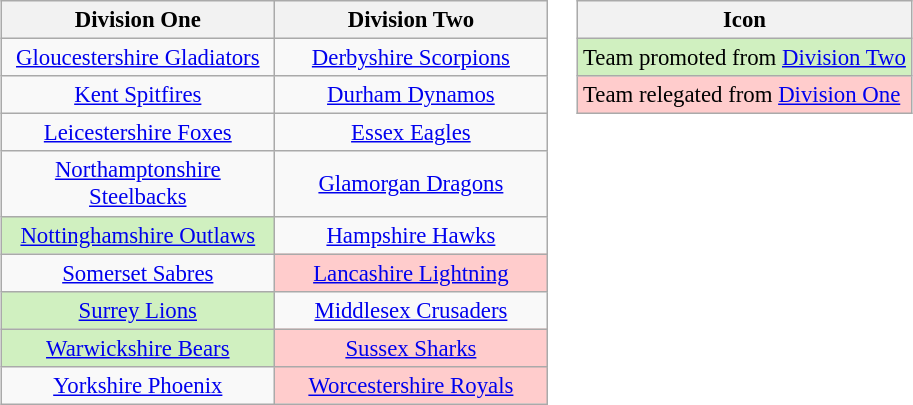<table>
<tr>
<td><br><table class="wikitable" style="font-size:95%; text-align: center;">
<tr>
<th width=175>Division One</th>
<th width=175>Division Two</th>
</tr>
<tr>
<td><a href='#'>Gloucestershire Gladiators</a></td>
<td><a href='#'>Derbyshire Scorpions</a></td>
</tr>
<tr>
<td><a href='#'>Kent Spitfires</a></td>
<td><a href='#'>Durham Dynamos</a></td>
</tr>
<tr>
<td><a href='#'>Leicestershire Foxes</a></td>
<td><a href='#'>Essex Eagles</a></td>
</tr>
<tr>
<td><a href='#'>Northamptonshire Steelbacks</a></td>
<td><a href='#'>Glamorgan Dragons</a></td>
</tr>
<tr>
<td bgcolor=#D0F0C0><a href='#'>Nottinghamshire Outlaws</a></td>
<td><a href='#'>Hampshire Hawks</a></td>
</tr>
<tr>
<td><a href='#'>Somerset Sabres</a></td>
<td bgcolor=#ffcccc><a href='#'>Lancashire Lightning</a></td>
</tr>
<tr>
<td bgcolor=#D0F0C0><a href='#'>Surrey Lions</a></td>
<td><a href='#'>Middlesex Crusaders</a></td>
</tr>
<tr>
<td bgcolor=#D0F0C0><a href='#'>Warwickshire Bears</a></td>
<td bgcolor=#ffcccc><a href='#'>Sussex Sharks</a></td>
</tr>
<tr>
<td><a href='#'>Yorkshire Phoenix</a></td>
<td bgcolor=#ffcccc><a href='#'>Worcestershire Royals</a></td>
</tr>
</table>
</td>
<td valign="top"><br><table class="wikitable" style="font-size: 95%;">
<tr>
<th>Icon</th>
</tr>
<tr>
<td bgcolor=#D0F0C0>Team promoted from <a href='#'>Division Two</a></td>
</tr>
<tr>
<td bgcolor=#ffcccc>Team relegated from <a href='#'>Division One</a></td>
</tr>
</table>
</td>
</tr>
</table>
